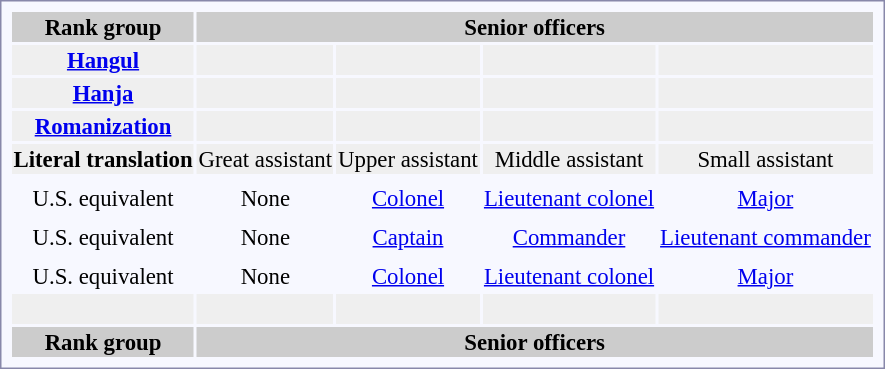<table style="border:1px solid #8888aa; background-color:#f7f8ff; padding:5px; font-size:95%; margin: 0px 12px 12px 0px; text-align:center;">
<tr style="background-color:#CCCCCC;">
<th>Rank group</th>
<th colspan=4>Senior officers</th>
</tr>
<tr style="background:#efefef;">
<th><a href='#'>Hangul</a></th>
<td></td>
<td></td>
<td></td>
<td></td>
</tr>
<tr style="background:#efefef;">
<th><a href='#'>Hanja</a></th>
<td></td>
<td></td>
<td></td>
<td></td>
</tr>
<tr style="background:#efefef;">
<th><a href='#'>Romanization</a></th>
<td></td>
<td></td>
<td></td>
<td></td>
</tr>
<tr style="background:#efefef;">
<th>Literal translation</th>
<td>Great assistant</td>
<td>Upper assistant</td>
<td>Middle assistant</td>
<td>Small assistant</td>
</tr>
<tr>
<td><strong></strong></td>
<td></td>
<td></td>
<td></td>
<td></td>
</tr>
<tr>
<td>U.S. equivalent</td>
<td>None</td>
<td><a href='#'>Colonel</a></td>
<td><a href='#'>Lieutenant colonel</a></td>
<td><a href='#'>Major</a></td>
</tr>
<tr>
<td><strong></strong></td>
<td></td>
<td></td>
<td></td>
<td></td>
</tr>
<tr>
<td>U.S. equivalent</td>
<td>None</td>
<td><a href='#'>Captain</a></td>
<td><a href='#'>Commander</a></td>
<td><a href='#'>Lieutenant commander</a></td>
</tr>
<tr>
<td><strong></strong></td>
<td></td>
<td></td>
<td></td>
<td></td>
</tr>
<tr>
<td>U.S. equivalent</td>
<td>None</td>
<td><a href='#'>Colonel</a></td>
<td><a href='#'>Lieutenant colonel</a></td>
<td><a href='#'>Major</a></td>
</tr>
<tr style="background:#efefef;">
<th></th>
<td><br></td>
<td><br></td>
<td><br></td>
<td><br></td>
</tr>
<tr style="background-color:#CCCCCC;">
<th>Rank group</th>
<th colspan=4>Senior officers</th>
</tr>
</table>
